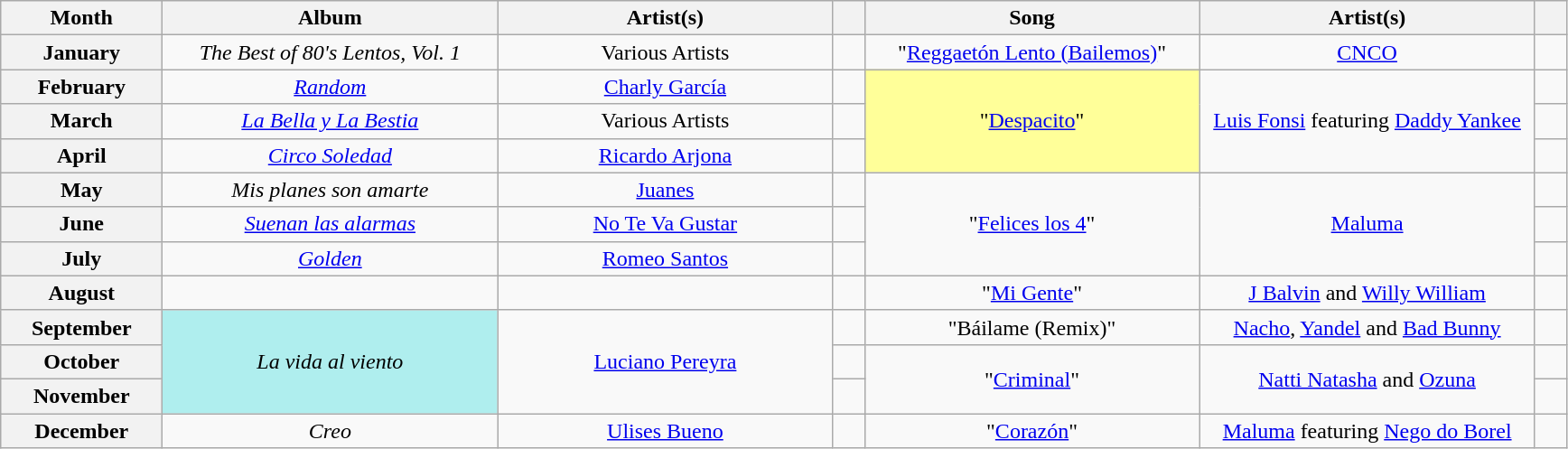<table class="wikitable plainrowheaders" style="text-align: center">
<tr>
<th scope="col" style="width:7em;">Month</th>
<th scope="col" style="width:15em;">Album</th>
<th scope="col" style="width:15em;">Artist(s)</th>
<th scope="col" style="width:1em;"></th>
<th scope="col" style="width:15em;">Song</th>
<th scope="col" style="width:15em;">Artist(s)</th>
<th scope="col" style="width:1em;"></th>
</tr>
<tr>
<th scope="row">January</th>
<td><em>The Best of 80's Lentos, Vol. 1</em></td>
<td>Various Artists</td>
<td></td>
<td>"<a href='#'>Reggaetón Lento (Bailemos)</a>"</td>
<td><a href='#'>CNCO</a></td>
<td></td>
</tr>
<tr>
<th scope="row">February</th>
<td><em><a href='#'>Random</a></em></td>
<td><a href='#'>Charly García</a></td>
<td></td>
<td style="background-color:#FFFF99" rowspan="3">"<a href='#'>Despacito</a>" </td>
<td rowspan="3"><a href='#'>Luis Fonsi</a> featuring <a href='#'>Daddy Yankee</a></td>
<td></td>
</tr>
<tr>
<th scope="row">March</th>
<td><em><a href='#'>La Bella y La Bestia</a></em></td>
<td>Various Artists</td>
<td></td>
<td></td>
</tr>
<tr>
<th scope="row">April</th>
<td><em><a href='#'>Circo Soledad</a></em></td>
<td><a href='#'>Ricardo Arjona</a></td>
<td></td>
<td></td>
</tr>
<tr>
<th scope="row">May</th>
<td><em>Mis planes son amarte</em></td>
<td><a href='#'>Juanes</a></td>
<td></td>
<td rowspan="3">"<a href='#'>Felices los 4</a>"</td>
<td rowspan="3"><a href='#'>Maluma</a></td>
<td></td>
</tr>
<tr>
<th scope="row">June</th>
<td><em><a href='#'>Suenan las alarmas</a></em></td>
<td><a href='#'>No Te Va Gustar</a></td>
<td></td>
<td></td>
</tr>
<tr>
<th scope="row">July</th>
<td><em><a href='#'>Golden</a></em></td>
<td><a href='#'>Romeo Santos</a></td>
<td></td>
<td></td>
</tr>
<tr>
<th scope="row">August</th>
<td></td>
<td></td>
<td></td>
<td>"<a href='#'>Mi Gente</a>"</td>
<td><a href='#'>J Balvin</a> and <a href='#'>Willy William</a></td>
<td></td>
</tr>
<tr>
<th scope="row">September</th>
<td style="background-color:#AFEEEE" rowspan="3"><em>La vida al viento</em> </td>
<td rowspan="3"><a href='#'>Luciano Pereyra</a></td>
<td></td>
<td>"Báilame (Remix)"</td>
<td><a href='#'>Nacho</a>, <a href='#'>Yandel</a> and <a href='#'>Bad Bunny</a></td>
<td></td>
</tr>
<tr>
<th scope="row">October</th>
<td></td>
<td rowspan="2">"<a href='#'>Criminal</a>"</td>
<td rowspan="2"><a href='#'>Natti Natasha</a> and <a href='#'>Ozuna</a></td>
<td></td>
</tr>
<tr>
<th scope="row">November</th>
<td></td>
<td></td>
</tr>
<tr>
<th scope="row">December</th>
<td><em>Creo</em></td>
<td><a href='#'>Ulises Bueno</a></td>
<td></td>
<td>"<a href='#'>Corazón</a>"</td>
<td><a href='#'>Maluma</a> featuring <a href='#'>Nego do Borel</a></td>
<td></td>
</tr>
</table>
